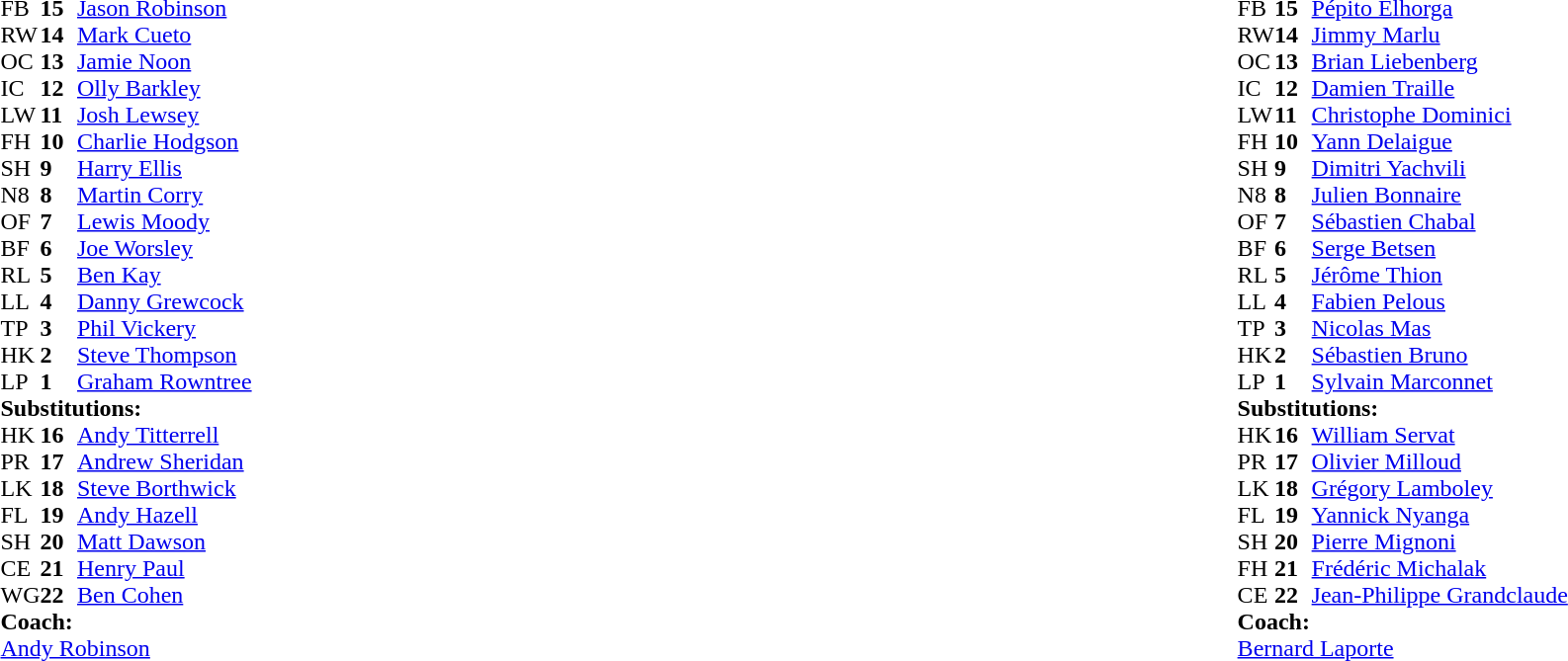<table width="100%">
<tr>
<td style="vertical-align:top" width="50%"><br><table cellspacing="0" cellpadding="0">
<tr>
<th width="25"></th>
<th width="25"></th>
</tr>
<tr>
<td>FB</td>
<td><strong>15</strong></td>
<td><a href='#'>Jason Robinson</a></td>
</tr>
<tr>
<td>RW</td>
<td><strong>14</strong></td>
<td><a href='#'>Mark Cueto</a></td>
<td></td>
<td></td>
</tr>
<tr>
<td>OC</td>
<td><strong>13</strong></td>
<td><a href='#'>Jamie Noon</a></td>
</tr>
<tr>
<td>IC</td>
<td><strong>12</strong></td>
<td><a href='#'>Olly Barkley</a></td>
</tr>
<tr>
<td>LW</td>
<td><strong>11</strong></td>
<td><a href='#'>Josh Lewsey</a></td>
</tr>
<tr>
<td>FH</td>
<td><strong>10</strong></td>
<td><a href='#'>Charlie Hodgson</a></td>
</tr>
<tr>
<td>SH</td>
<td><strong>9</strong></td>
<td><a href='#'>Harry Ellis</a></td>
<td></td>
<td></td>
</tr>
<tr>
<td>N8</td>
<td><strong>8</strong></td>
<td><a href='#'>Martin Corry</a></td>
<td></td>
<td colspan="2"></td>
</tr>
<tr>
<td>OF</td>
<td><strong>7</strong></td>
<td><a href='#'>Lewis Moody</a></td>
</tr>
<tr>
<td>BF</td>
<td><strong>6</strong></td>
<td><a href='#'>Joe Worsley</a></td>
</tr>
<tr>
<td>RL</td>
<td><strong>5</strong></td>
<td><a href='#'>Ben Kay</a></td>
</tr>
<tr>
<td>LL</td>
<td><strong>4</strong></td>
<td><a href='#'>Danny Grewcock</a></td>
</tr>
<tr>
<td>TP</td>
<td><strong>3</strong></td>
<td><a href='#'>Phil Vickery</a></td>
</tr>
<tr>
<td>HK</td>
<td><strong>2</strong></td>
<td><a href='#'>Steve Thompson</a></td>
</tr>
<tr>
<td>LP</td>
<td><strong>1</strong></td>
<td><a href='#'>Graham Rowntree</a></td>
</tr>
<tr>
<td colspan="4"><strong>Substitutions:</strong></td>
</tr>
<tr>
<td>HK</td>
<td><strong>16</strong></td>
<td><a href='#'>Andy Titterrell</a></td>
</tr>
<tr>
<td>PR</td>
<td><strong>17</strong></td>
<td><a href='#'>Andrew Sheridan</a></td>
</tr>
<tr>
<td>LK</td>
<td><strong>18</strong></td>
<td><a href='#'>Steve Borthwick</a></td>
</tr>
<tr>
<td>FL</td>
<td><strong>19</strong></td>
<td><a href='#'>Andy Hazell</a></td>
<td></td>
<td></td>
<td></td>
</tr>
<tr>
<td>SH</td>
<td><strong>20</strong></td>
<td><a href='#'>Matt Dawson</a></td>
<td></td>
<td></td>
</tr>
<tr>
<td>CE</td>
<td><strong>21</strong></td>
<td><a href='#'>Henry Paul</a></td>
</tr>
<tr>
<td>WG</td>
<td><strong>22</strong></td>
<td><a href='#'>Ben Cohen</a></td>
<td></td>
<td></td>
</tr>
<tr>
<td colspan="4"><strong>Coach:</strong></td>
</tr>
<tr>
<td colspan="4"><a href='#'>Andy Robinson</a></td>
</tr>
</table>
</td>
<td style="vertical-align:top"></td>
<td style="vertical-align:top" width="50%"><br><table cellspacing="0" cellpadding="0" align="center">
<tr>
<th width="25"></th>
<th width="25"></th>
</tr>
<tr>
<td>FB</td>
<td><strong>15</strong></td>
<td><a href='#'>Pépito Elhorga</a></td>
</tr>
<tr>
<td>RW</td>
<td><strong>14</strong></td>
<td><a href='#'>Jimmy Marlu</a></td>
<td></td>
<td></td>
</tr>
<tr>
<td>OC</td>
<td><strong>13</strong></td>
<td><a href='#'>Brian Liebenberg</a></td>
</tr>
<tr>
<td>IC</td>
<td><strong>12</strong></td>
<td><a href='#'>Damien Traille</a></td>
</tr>
<tr>
<td>LW</td>
<td><strong>11</strong></td>
<td><a href='#'>Christophe Dominici</a></td>
</tr>
<tr>
<td>FH</td>
<td><strong>10</strong></td>
<td><a href='#'>Yann Delaigue</a></td>
<td></td>
<td></td>
</tr>
<tr>
<td>SH</td>
<td><strong>9</strong></td>
<td><a href='#'>Dimitri Yachvili</a></td>
</tr>
<tr>
<td>N8</td>
<td><strong>8</strong></td>
<td><a href='#'>Julien Bonnaire</a></td>
</tr>
<tr>
<td>OF</td>
<td><strong>7</strong></td>
<td><a href='#'>Sébastien Chabal</a></td>
<td></td>
<td></td>
</tr>
<tr>
<td>BF</td>
<td><strong>6</strong></td>
<td><a href='#'>Serge Betsen</a></td>
</tr>
<tr>
<td>RL</td>
<td><strong>5</strong></td>
<td><a href='#'>Jérôme Thion</a></td>
</tr>
<tr>
<td>LL</td>
<td><strong>4</strong></td>
<td><a href='#'>Fabien Pelous</a></td>
<td></td>
<td></td>
</tr>
<tr>
<td>TP</td>
<td><strong>3</strong></td>
<td><a href='#'>Nicolas Mas</a></td>
<td></td>
<td></td>
</tr>
<tr>
<td>HK</td>
<td><strong>2</strong></td>
<td><a href='#'>Sébastien Bruno</a></td>
<td></td>
<td></td>
</tr>
<tr>
<td>LP</td>
<td><strong>1</strong></td>
<td><a href='#'>Sylvain Marconnet</a></td>
</tr>
<tr>
<td colspan="4"><strong>Substitutions:</strong></td>
</tr>
<tr>
<td>HK</td>
<td><strong>16</strong></td>
<td><a href='#'>William Servat</a></td>
<td></td>
<td></td>
</tr>
<tr>
<td>PR</td>
<td><strong>17</strong></td>
<td><a href='#'>Olivier Milloud</a></td>
<td></td>
<td></td>
</tr>
<tr>
<td>LK</td>
<td><strong>18</strong></td>
<td><a href='#'>Grégory Lamboley</a></td>
<td></td>
<td></td>
</tr>
<tr>
<td>FL</td>
<td><strong>19</strong></td>
<td><a href='#'>Yannick Nyanga</a></td>
<td></td>
<td></td>
</tr>
<tr>
<td>SH</td>
<td><strong>20</strong></td>
<td><a href='#'>Pierre Mignoni</a></td>
</tr>
<tr>
<td>FH</td>
<td><strong>21</strong></td>
<td><a href='#'>Frédéric Michalak</a></td>
<td></td>
<td></td>
</tr>
<tr>
<td>CE</td>
<td><strong>22</strong></td>
<td><a href='#'>Jean-Philippe Grandclaude</a></td>
<td></td>
<td></td>
</tr>
<tr>
<td colspan="4"><strong>Coach:</strong></td>
</tr>
<tr>
<td colspan="4"><a href='#'>Bernard Laporte</a></td>
</tr>
</table>
</td>
</tr>
</table>
